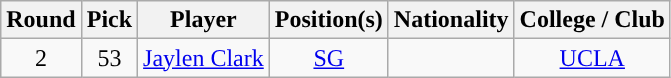<table class="wikitable sortable sortable">
<tr>
<th>Round</th>
<th>Pick</th>
<th>Player</th>
<th>Position(s)</th>
<th>Nationality</th>
<th>College / Club</th>
</tr>
<tr style="text-align: center">
<td>2</td>
<td>53</td>
<td><a href='#'>Jaylen Clark</a></td>
<td><a href='#'>SG</a></td>
<td></td>
<td><a href='#'>UCLA</a> </td>
</tr>
</table>
